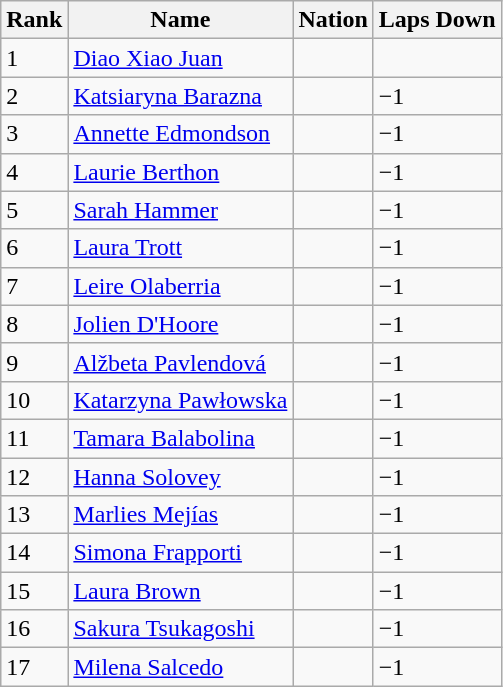<table class="wikitable sortable" style="text-align:left">
<tr>
<th>Rank</th>
<th>Name</th>
<th>Nation</th>
<th>Laps Down</th>
</tr>
<tr>
<td>1</td>
<td><a href='#'>Diao Xiao Juan</a></td>
<td></td>
<td></td>
</tr>
<tr>
<td>2</td>
<td><a href='#'>Katsiaryna Barazna</a></td>
<td></td>
<td>−1</td>
</tr>
<tr>
<td>3</td>
<td><a href='#'>Annette Edmondson</a></td>
<td></td>
<td>−1</td>
</tr>
<tr>
<td>4</td>
<td><a href='#'>Laurie Berthon</a></td>
<td></td>
<td>−1</td>
</tr>
<tr>
<td>5</td>
<td><a href='#'>Sarah Hammer</a></td>
<td></td>
<td>−1</td>
</tr>
<tr>
<td>6</td>
<td><a href='#'>Laura Trott</a></td>
<td></td>
<td>−1</td>
</tr>
<tr>
<td>7</td>
<td><a href='#'>Leire Olaberria</a></td>
<td></td>
<td>−1</td>
</tr>
<tr>
<td>8</td>
<td><a href='#'>Jolien D'Hoore</a></td>
<td></td>
<td>−1</td>
</tr>
<tr>
<td>9</td>
<td><a href='#'>Alžbeta Pavlendová</a></td>
<td></td>
<td>−1</td>
</tr>
<tr>
<td>10</td>
<td><a href='#'>Katarzyna Pawłowska</a></td>
<td></td>
<td>−1</td>
</tr>
<tr>
<td>11</td>
<td><a href='#'>Tamara Balabolina</a></td>
<td></td>
<td>−1</td>
</tr>
<tr>
<td>12</td>
<td><a href='#'>Hanna Solovey</a></td>
<td></td>
<td>−1</td>
</tr>
<tr>
<td>13</td>
<td><a href='#'>Marlies Mejías</a></td>
<td></td>
<td>−1</td>
</tr>
<tr>
<td>14</td>
<td><a href='#'>Simona Frapporti</a></td>
<td></td>
<td>−1</td>
</tr>
<tr>
<td>15</td>
<td><a href='#'>Laura Brown</a></td>
<td></td>
<td>−1</td>
</tr>
<tr>
<td>16</td>
<td><a href='#'>Sakura Tsukagoshi</a></td>
<td></td>
<td>−1</td>
</tr>
<tr>
<td>17</td>
<td><a href='#'>Milena Salcedo</a></td>
<td></td>
<td>−1</td>
</tr>
</table>
